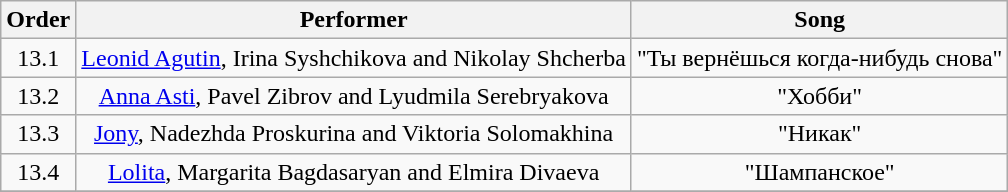<table class="wikitable" style="text-align:center;">
<tr>
<th>Order</th>
<th>Performer</th>
<th>Song</th>
</tr>
<tr>
<td>13.1</td>
<td><a href='#'>Leonid Agutin</a>, Irina Syshchikova and Nikolay Shcherba</td>
<td>"Ты вернёшься когда-нибудь снова"</td>
</tr>
<tr>
<td>13.2</td>
<td><a href='#'>Anna Asti</a>, Pavel Zibrov and Lyudmila Serebryakova</td>
<td>"Хобби"</td>
</tr>
<tr>
<td>13.3</td>
<td><a href='#'>Jony</a>, Nadezhda Proskurina and Viktoria Solomakhina</td>
<td>"Никак"</td>
</tr>
<tr>
<td>13.4</td>
<td><a href='#'>Lolita</a>, Margarita Bagdasaryan and Elmira Divaeva</td>
<td>"Шампанское"</td>
</tr>
<tr>
</tr>
</table>
